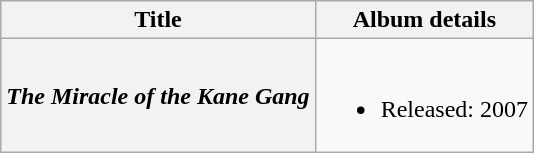<table class="wikitable plainrowheaders" style="text-align:center;" border="1">
<tr>
<th>Title</th>
<th>Album details</th>
</tr>
<tr>
<th scope="row"><em>The Miracle of the Kane Gang</em></th>
<td><br><ul><li>Released: 2007</li></ul></td>
</tr>
</table>
